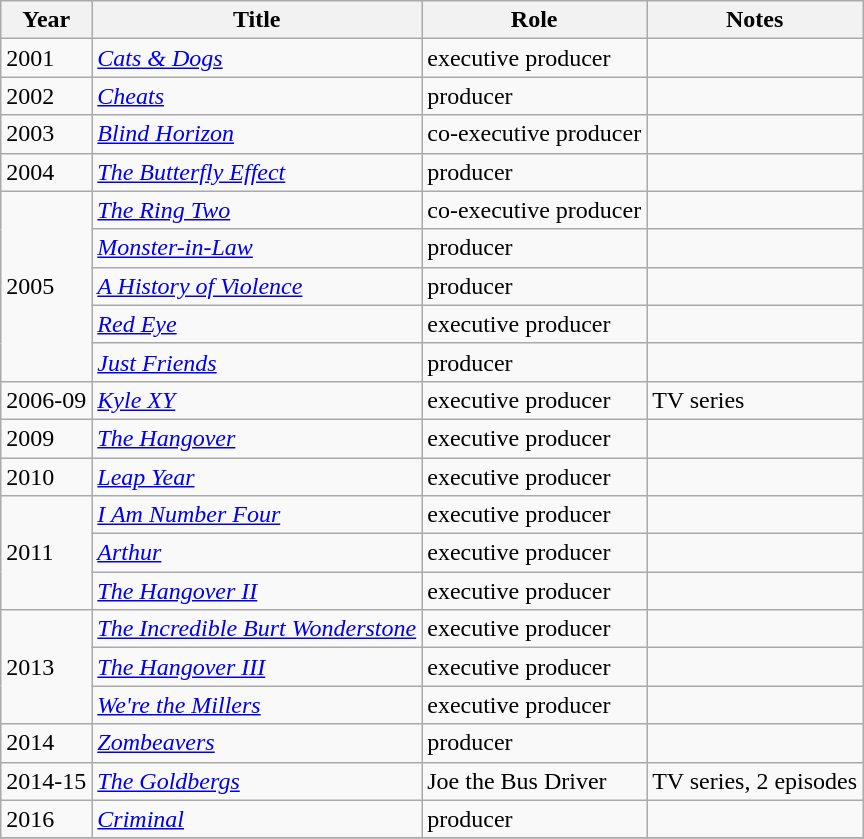<table class="wikitable sortable">
<tr>
<th>Year</th>
<th>Title</th>
<th>Role</th>
<th class="unsortable">Notes</th>
</tr>
<tr>
<td>2001</td>
<td><em><a href='#'>Cats & Dogs</a></em></td>
<td>executive producer</td>
<td></td>
</tr>
<tr>
<td>2002</td>
<td><em><a href='#'>Cheats</a></em></td>
<td>producer</td>
<td></td>
</tr>
<tr>
<td>2003</td>
<td><em><a href='#'>Blind Horizon</a></em></td>
<td>co-executive producer</td>
<td></td>
</tr>
<tr>
<td>2004</td>
<td><em><a href='#'>The Butterfly Effect</a></em></td>
<td>producer</td>
<td></td>
</tr>
<tr>
<td rowspan=5>2005</td>
<td><em><a href='#'>The Ring Two</a></em></td>
<td>co-executive producer</td>
<td></td>
</tr>
<tr>
<td><em><a href='#'>Monster-in-Law</a></em></td>
<td>producer</td>
<td></td>
</tr>
<tr>
<td><em><a href='#'>A History of Violence</a></em></td>
<td>producer</td>
<td></td>
</tr>
<tr>
<td><em><a href='#'>Red Eye</a></em></td>
<td>executive producer</td>
<td></td>
</tr>
<tr>
<td><em><a href='#'>Just Friends</a></em></td>
<td>producer</td>
<td></td>
</tr>
<tr>
<td>2006-09</td>
<td><em><a href='#'>Kyle XY</a></em></td>
<td>executive producer</td>
<td>TV series</td>
</tr>
<tr>
<td>2009</td>
<td><em><a href='#'>The Hangover</a></em></td>
<td>executive producer</td>
<td></td>
</tr>
<tr>
<td>2010</td>
<td><em><a href='#'>Leap Year</a></em></td>
<td>executive producer</td>
<td></td>
</tr>
<tr>
<td rowspan=3>2011</td>
<td><em><a href='#'>I Am Number Four</a></em></td>
<td>executive producer</td>
<td></td>
</tr>
<tr>
<td><em><a href='#'>Arthur</a></em></td>
<td>executive producer</td>
<td></td>
</tr>
<tr>
<td><em><a href='#'>The Hangover II</a></em></td>
<td>executive producer</td>
<td></td>
</tr>
<tr>
<td rowspan=3>2013</td>
<td><em><a href='#'>The Incredible Burt Wonderstone</a></em></td>
<td>executive producer</td>
<td></td>
</tr>
<tr>
<td><em><a href='#'>The Hangover III</a></em></td>
<td>executive producer</td>
<td></td>
</tr>
<tr>
<td><em><a href='#'>We're the Millers</a></em></td>
<td>executive producer</td>
<td></td>
</tr>
<tr>
<td>2014</td>
<td><em><a href='#'>Zombeavers</a></em></td>
<td>producer</td>
<td></td>
</tr>
<tr>
<td>2014-15</td>
<td><em><a href='#'>The Goldbergs</a></em></td>
<td>Joe the Bus Driver</td>
<td>TV series, 2 episodes</td>
</tr>
<tr>
<td>2016</td>
<td><em><a href='#'>Criminal</a></em></td>
<td>producer</td>
<td></td>
</tr>
<tr>
</tr>
</table>
